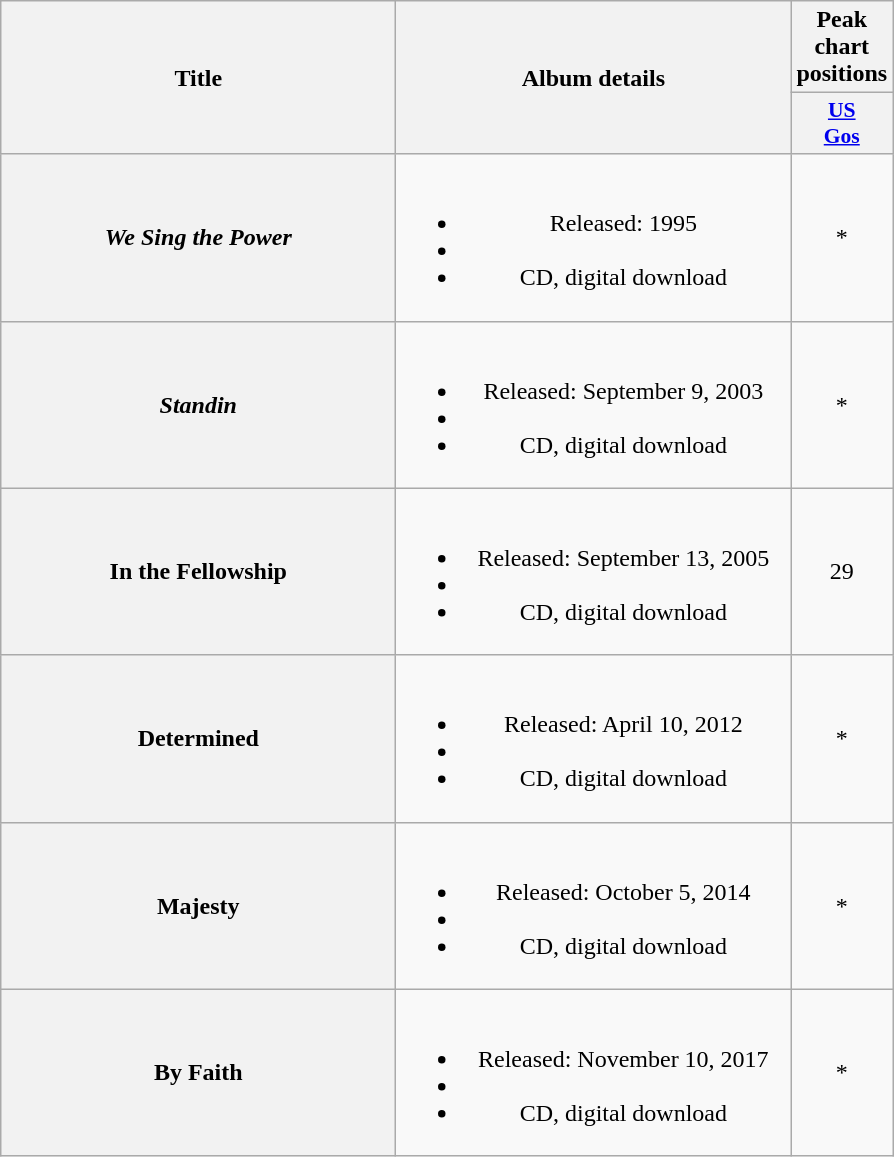<table class="wikitable plainrowheaders" style="text-align:center;">
<tr>
<th scope="col" rowspan="2" style="width:16em;">Title</th>
<th scope="col" rowspan="2" style="width:16em;">Album details</th>
<th scope="col" colspan="1">Peak chart positions</th>
</tr>
<tr>
<th style="width:3em; font-size:90%"><a href='#'>US<br>Gos</a></th>
</tr>
<tr>
<th scope="row"><em>We Sing the Power</em></th>
<td><br><ul><li>Released: 1995</li><li></li><li>CD, digital download</li></ul></td>
<td>*</td>
</tr>
<tr>
<th scope="row"><em>Standin<strong></th>
<td><br><ul><li>Released: September 9, 2003</li><li></li><li>CD, digital download</li></ul></td>
<td>*</td>
</tr>
<tr>
<th scope="row"></em>In the Fellowship<em></th>
<td><br><ul><li>Released: September 13, 2005</li><li></li><li>CD, digital download</li></ul></td>
<td>29</td>
</tr>
<tr>
<th scope="row"></em>Determined<em></th>
<td><br><ul><li>Released: April 10, 2012</li><li></li><li>CD, digital download</li></ul></td>
<td>*</td>
</tr>
<tr>
<th scope="row"></em>Majesty<em></th>
<td><br><ul><li>Released: October 5, 2014</li><li></li><li>CD, digital download</li></ul></td>
<td>*</td>
</tr>
<tr>
<th scope="row"></em>By Faith<em></th>
<td><br><ul><li>Released: November 10, 2017</li><li></li><li>CD, digital download</li></ul></td>
<td>*</td>
</tr>
</table>
